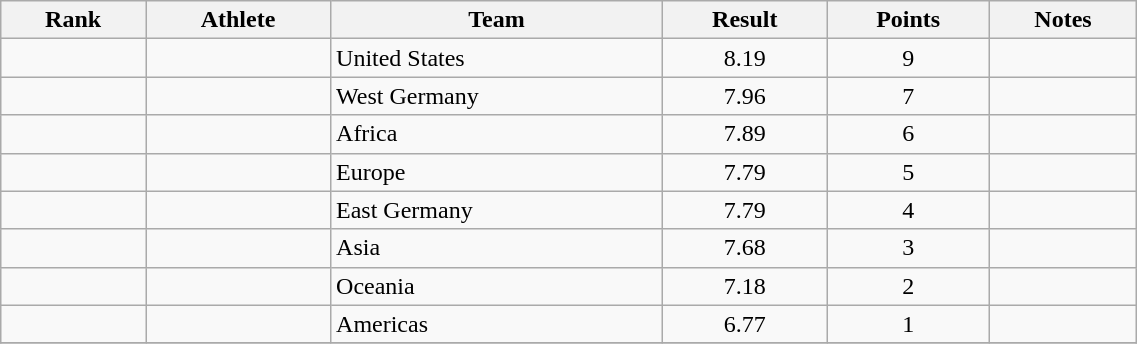<table class="wikitable sortable" style="text-align:center" width="60%">
<tr>
<th>Rank</th>
<th>Athlete</th>
<th>Team</th>
<th>Result</th>
<th>Points</th>
<th>Notes</th>
</tr>
<tr>
<td></td>
<td align="left"></td>
<td align=left>United States</td>
<td>8.19</td>
<td>9</td>
<td></td>
</tr>
<tr>
<td></td>
<td align="left"></td>
<td align=left>West Germany</td>
<td>7.96</td>
<td>7</td>
<td></td>
</tr>
<tr>
<td></td>
<td align="left"></td>
<td align=left>Africa</td>
<td>7.89</td>
<td>6</td>
<td></td>
</tr>
<tr>
<td></td>
<td align="left"></td>
<td align=left>Europe</td>
<td>7.79</td>
<td>5</td>
<td></td>
</tr>
<tr>
<td></td>
<td align="left"></td>
<td align=left>East Germany</td>
<td>7.79</td>
<td>4</td>
<td></td>
</tr>
<tr>
<td></td>
<td align="left"></td>
<td align=left>Asia</td>
<td>7.68</td>
<td>3</td>
<td></td>
</tr>
<tr>
<td></td>
<td align="left"></td>
<td align=left>Oceania</td>
<td>7.18</td>
<td>2</td>
<td></td>
</tr>
<tr>
<td></td>
<td align="left"></td>
<td align=left>Americas</td>
<td>6.77</td>
<td>1</td>
<td></td>
</tr>
<tr>
</tr>
</table>
